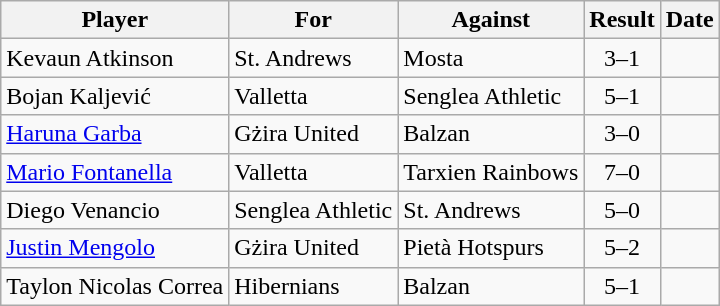<table class="wikitable">
<tr>
<th>Player</th>
<th>For</th>
<th>Against</th>
<th>Result</th>
<th>Date</th>
</tr>
<tr>
<td> Kevaun Atkinson</td>
<td>St. Andrews</td>
<td>Mosta</td>
<td align="center">3–1</td>
<td></td>
</tr>
<tr>
<td> Bojan Kaljević</td>
<td>Valletta</td>
<td>Senglea Athletic</td>
<td align="center">5–1</td>
<td></td>
</tr>
<tr>
<td> <a href='#'>Haruna Garba</a></td>
<td>Gżira United</td>
<td>Balzan</td>
<td align="center">3–0</td>
<td></td>
</tr>
<tr>
<td> <a href='#'>Mario Fontanella</a></td>
<td>Valletta</td>
<td>Tarxien Rainbows</td>
<td align="center">7–0</td>
<td></td>
</tr>
<tr>
<td> Diego Venancio</td>
<td>Senglea Athletic</td>
<td>St. Andrews</td>
<td align="center">5–0</td>
<td></td>
</tr>
<tr>
<td> <a href='#'>Justin Mengolo</a></td>
<td>Gżira United</td>
<td>Pietà Hotspurs</td>
<td align="center">5–2</td>
<td></td>
</tr>
<tr>
<td> Taylon Nicolas Correa</td>
<td>Hibernians</td>
<td>Balzan</td>
<td align="center">5–1</td>
<td></td>
</tr>
</table>
